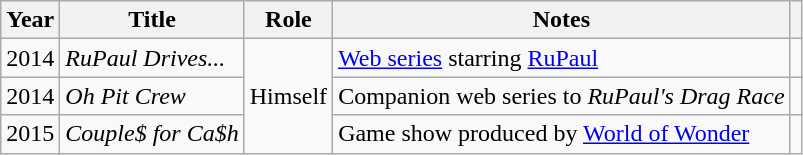<table class="wikitable plainrowheaders" style="text-align:left;">
<tr>
<th>Year</th>
<th>Title</th>
<th>Role</th>
<th>Notes</th>
<th></th>
</tr>
<tr>
<td>2014</td>
<td><em>RuPaul Drives...</em></td>
<td rowspan=3>Himself</td>
<td><a href='#'>Web series</a> starring <a href='#'>RuPaul</a></td>
<td></td>
</tr>
<tr>
<td>2014</td>
<td><em>Oh Pit Crew</em></td>
<td>Companion web series to <em>RuPaul's Drag Race</em></td>
<td></td>
</tr>
<tr>
<td>2015</td>
<td><em>Couple$ for Ca$h</em></td>
<td>Game show produced by <a href='#'>World of Wonder</a></td>
<td></td>
</tr>
</table>
